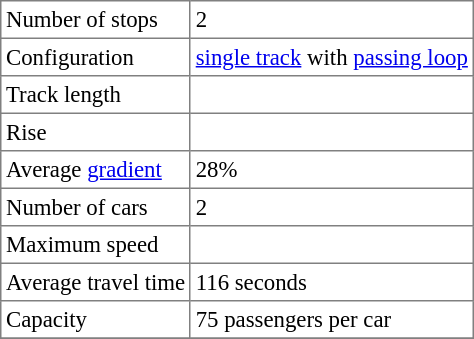<table border="1" cellspacing="0" cellpadding="3" style="border-collapse:collapse; font-size:95%; margin-right:10px; margin-bottom:5px;">
<tr>
<td>Number of stops</td>
<td>2</td>
</tr>
<tr>
<td>Configuration</td>
<td><a href='#'>single track</a> with <a href='#'>passing loop</a></td>
</tr>
<tr>
<td>Track length</td>
<td></td>
</tr>
<tr>
<td>Rise</td>
<td></td>
</tr>
<tr>
<td>Average <a href='#'>gradient</a></td>
<td>28%</td>
</tr>
<tr>
<td>Number of cars</td>
<td>2</td>
</tr>
<tr>
<td>Maximum speed</td>
<td></td>
</tr>
<tr>
<td>Average travel time</td>
<td>116 seconds</td>
</tr>
<tr>
<td>Capacity</td>
<td>75 passengers per car</td>
</tr>
<tr>
</tr>
</table>
